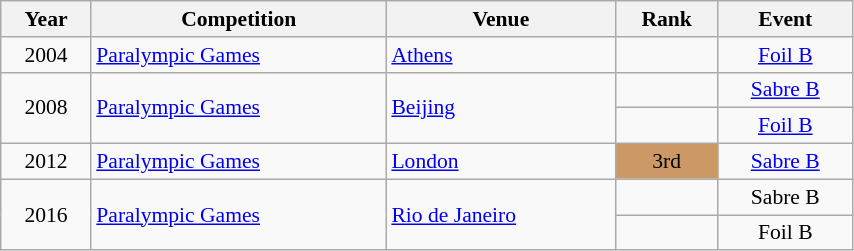<table class="wikitable" width=45% style="font-size:90%; text-align:center;">
<tr>
<th>Year</th>
<th>Competition</th>
<th>Venue</th>
<th>Rank</th>
<th>Event</th>
</tr>
<tr>
<td>2004</td>
<td align=left><a href='#'>Paralympic Games</a></td>
<td align=left> <a href='#'>Athens</a></td>
<td></td>
<td><a href='#'>Foil B</a></td>
</tr>
<tr>
<td rowspan=2>2008</td>
<td rowspan=2 align=left><a href='#'>Paralympic Games</a></td>
<td rowspan=2 align=left> <a href='#'>Beijing</a></td>
<td></td>
<td><a href='#'>Sabre B</a></td>
</tr>
<tr>
<td></td>
<td><a href='#'>Foil B</a></td>
</tr>
<tr>
<td>2012</td>
<td align=left><a href='#'>Paralympic Games</a></td>
<td align=left> <a href='#'>London</a></td>
<td bgcolor=cc9966>3rd</td>
<td><a href='#'>Sabre B</a></td>
</tr>
<tr>
<td rowspan=2>2016</td>
<td rowspan=2 align=left><a href='#'>Paralympic Games</a></td>
<td rowspan=2 align=left> <a href='#'>Rio de Janeiro</a></td>
<td></td>
<td>Sabre B</td>
</tr>
<tr>
<td></td>
<td>Foil B</td>
</tr>
</table>
